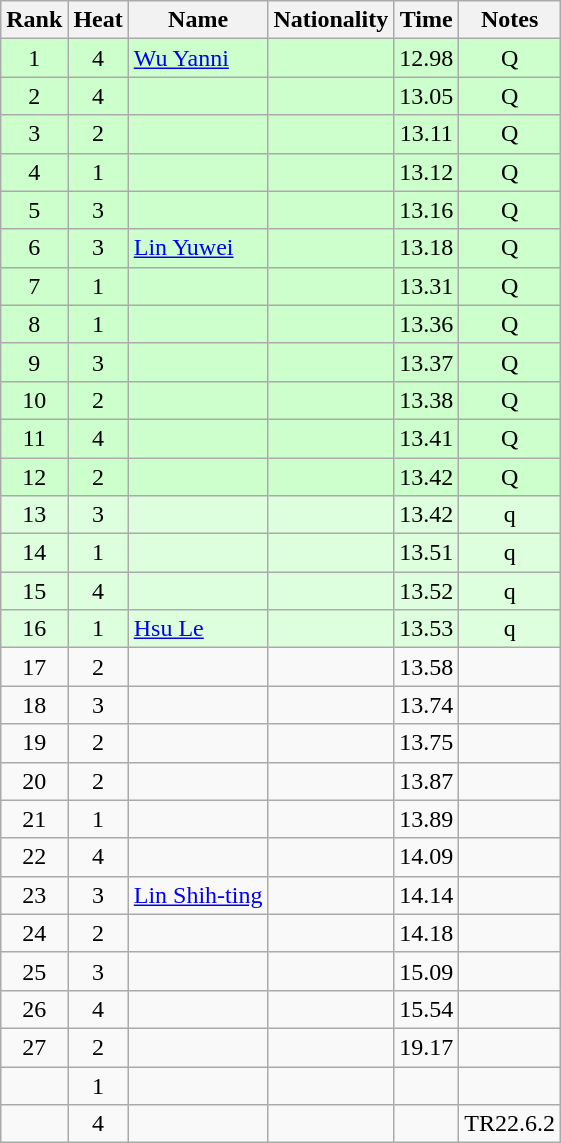<table class="wikitable sortable" style="text-align:center">
<tr>
<th>Rank</th>
<th>Heat</th>
<th>Name</th>
<th>Nationality</th>
<th>Time</th>
<th>Notes</th>
</tr>
<tr bgcolor=ccffcc>
<td>1</td>
<td>4</td>
<td align=left><a href='#'>Wu Yanni</a></td>
<td align=left></td>
<td>12.98</td>
<td>Q</td>
</tr>
<tr bgcolor=ccffcc>
<td>2</td>
<td>4</td>
<td align=left></td>
<td align=left></td>
<td>13.05</td>
<td>Q</td>
</tr>
<tr bgcolor=ccffcc>
<td>3</td>
<td>2</td>
<td align=left></td>
<td align=left></td>
<td>13.11</td>
<td>Q</td>
</tr>
<tr bgcolor=ccffcc>
<td>4</td>
<td>1</td>
<td align=left></td>
<td align=left></td>
<td>13.12</td>
<td>Q</td>
</tr>
<tr bgcolor=ccffcc>
<td>5</td>
<td>3</td>
<td align=left></td>
<td align=left></td>
<td>13.16</td>
<td>Q</td>
</tr>
<tr bgcolor=ccffcc>
<td>6</td>
<td>3</td>
<td align=left><a href='#'>Lin Yuwei</a></td>
<td align=left></td>
<td>13.18</td>
<td>Q</td>
</tr>
<tr bgcolor=ccffcc>
<td>7</td>
<td>1</td>
<td align=left></td>
<td align=left></td>
<td>13.31</td>
<td>Q</td>
</tr>
<tr bgcolor=ccffcc>
<td>8</td>
<td>1</td>
<td align=left></td>
<td align=left></td>
<td>13.36</td>
<td>Q</td>
</tr>
<tr bgcolor=ccffcc>
<td>9</td>
<td>3</td>
<td align=left></td>
<td align=left></td>
<td>13.37</td>
<td>Q</td>
</tr>
<tr bgcolor=ccffcc>
<td>10</td>
<td>2</td>
<td align=left></td>
<td align=left></td>
<td>13.38</td>
<td>Q</td>
</tr>
<tr bgcolor=ccffcc>
<td>11</td>
<td>4</td>
<td align=left></td>
<td align=left></td>
<td>13.41</td>
<td>Q</td>
</tr>
<tr bgcolor=ccffcc>
<td>12</td>
<td>2</td>
<td align=left></td>
<td align=left></td>
<td>13.42</td>
<td>Q</td>
</tr>
<tr bgcolor=ddffdd>
<td>13</td>
<td>3</td>
<td align=left></td>
<td align=left></td>
<td>13.42</td>
<td>q</td>
</tr>
<tr bgcolor=ddffdd>
<td>14</td>
<td>1</td>
<td align=left></td>
<td align=left></td>
<td>13.51</td>
<td>q</td>
</tr>
<tr bgcolor=ddffdd>
<td>15</td>
<td>4</td>
<td align=left></td>
<td align=left></td>
<td>13.52</td>
<td>q</td>
</tr>
<tr bgcolor=ddffdd>
<td>16</td>
<td>1</td>
<td align=left><a href='#'>Hsu Le</a></td>
<td align=left></td>
<td>13.53</td>
<td>q</td>
</tr>
<tr>
<td>17</td>
<td>2</td>
<td align=left></td>
<td align=left></td>
<td>13.58</td>
<td></td>
</tr>
<tr>
<td>18</td>
<td>3</td>
<td align=left></td>
<td align=left></td>
<td>13.74</td>
<td></td>
</tr>
<tr>
<td>19</td>
<td>2</td>
<td align=left></td>
<td align=left></td>
<td>13.75</td>
<td></td>
</tr>
<tr>
<td>20</td>
<td>2</td>
<td align=left></td>
<td align=left></td>
<td>13.87</td>
<td></td>
</tr>
<tr>
<td>21</td>
<td>1</td>
<td align=left></td>
<td align=left></td>
<td>13.89</td>
<td></td>
</tr>
<tr>
<td>22</td>
<td>4</td>
<td align=left></td>
<td align=left></td>
<td>14.09</td>
<td></td>
</tr>
<tr>
<td>23</td>
<td>3</td>
<td align=left><a href='#'>Lin Shih-ting</a></td>
<td align=left></td>
<td>14.14</td>
<td></td>
</tr>
<tr>
<td>24</td>
<td>2</td>
<td align=left></td>
<td align=left></td>
<td>14.18</td>
<td></td>
</tr>
<tr>
<td>25</td>
<td>3</td>
<td align=left></td>
<td align=left></td>
<td>15.09</td>
<td></td>
</tr>
<tr>
<td>26</td>
<td>4</td>
<td align=left></td>
<td align=left></td>
<td>15.54</td>
<td></td>
</tr>
<tr>
<td>27</td>
<td>2</td>
<td align=left></td>
<td align=left></td>
<td>19.17</td>
<td></td>
</tr>
<tr>
<td></td>
<td>1</td>
<td align=left></td>
<td align=left></td>
<td></td>
<td></td>
</tr>
<tr>
<td></td>
<td>4</td>
<td align=left></td>
<td align=left></td>
<td></td>
<td>TR22.6.2</td>
</tr>
</table>
